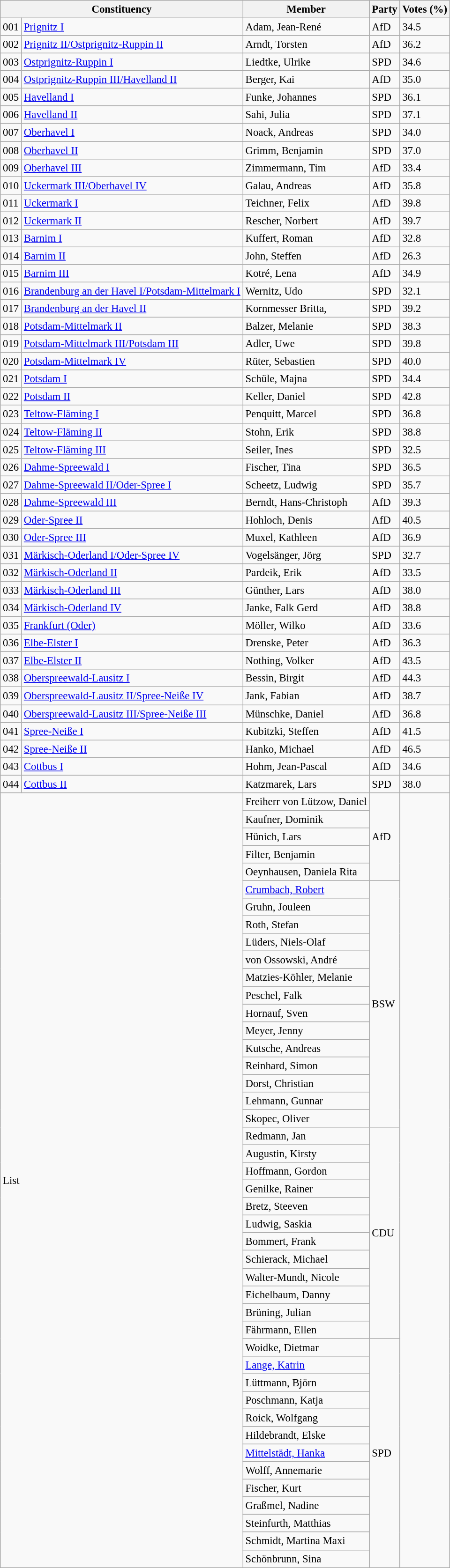<table class="wikitable sortable" style="font-size:95%;">
<tr>
<th colspan=2>Constituency</th>
<th>Member</th>
<th>Party</th>
<th>Votes (%)</th>
</tr>
<tr>
<td>001</td>
<td><a href='#'>Prignitz I</a></td>
<td>Adam, Jean-René</td>
<td>AfD</td>
<td>34.5</td>
</tr>
<tr>
<td>002</td>
<td><a href='#'>Prignitz II/Ostprignitz-Ruppin II</a></td>
<td>Arndt, Torsten</td>
<td>AfD</td>
<td>36.2</td>
</tr>
<tr>
<td>003</td>
<td><a href='#'>Ostprignitz-Ruppin I</a></td>
<td>Liedtke, Ulrike</td>
<td>SPD</td>
<td>34.6</td>
</tr>
<tr>
<td>004</td>
<td><a href='#'>Ostprignitz-Ruppin III/Havelland II</a></td>
<td>Berger, Kai</td>
<td>AfD</td>
<td>35.0</td>
</tr>
<tr>
<td>005</td>
<td><a href='#'>Havelland I</a></td>
<td>Funke, Johannes</td>
<td>SPD</td>
<td>36.1</td>
</tr>
<tr>
<td>006</td>
<td><a href='#'>Havelland II</a></td>
<td>Sahi, Julia</td>
<td>SPD</td>
<td>37.1</td>
</tr>
<tr>
<td>007</td>
<td><a href='#'>Oberhavel I</a></td>
<td>Noack, Andreas</td>
<td>SPD</td>
<td>34.0</td>
</tr>
<tr>
<td>008</td>
<td><a href='#'>Oberhavel II</a></td>
<td>Grimm, Benjamin</td>
<td>SPD</td>
<td>37.0</td>
</tr>
<tr>
<td>009</td>
<td><a href='#'>Oberhavel III</a></td>
<td>Zimmermann, Tim</td>
<td>AfD</td>
<td>33.4</td>
</tr>
<tr>
<td>010</td>
<td><a href='#'>Uckermark III/Oberhavel IV</a></td>
<td>Galau, Andreas</td>
<td>AfD</td>
<td>35.8</td>
</tr>
<tr>
<td>011</td>
<td><a href='#'>Uckermark I</a></td>
<td>Teichner, Felix</td>
<td>AfD</td>
<td>39.8</td>
</tr>
<tr>
<td>012</td>
<td><a href='#'>Uckermark II</a></td>
<td>Rescher, Norbert</td>
<td>AfD</td>
<td>39.7</td>
</tr>
<tr>
<td>013</td>
<td><a href='#'>Barnim I</a></td>
<td>Kuffert, Roman</td>
<td>AfD</td>
<td>32.8</td>
</tr>
<tr>
<td>014</td>
<td><a href='#'>Barnim II</a></td>
<td>John, Steffen</td>
<td>AfD</td>
<td>26.3</td>
</tr>
<tr>
<td>015</td>
<td><a href='#'>Barnim III</a></td>
<td>Kotré, Lena</td>
<td>AfD</td>
<td>34.9</td>
</tr>
<tr>
<td>016</td>
<td><a href='#'>Brandenburg an der Havel I/Potsdam-Mittelmark I</a></td>
<td>Wernitz, Udo</td>
<td>SPD</td>
<td>32.1</td>
</tr>
<tr>
<td>017</td>
<td><a href='#'>Brandenburg an der Havel II</a></td>
<td>Kornmesser Britta,</td>
<td>SPD</td>
<td>39.2</td>
</tr>
<tr>
<td>018</td>
<td><a href='#'>Potsdam-Mittelmark II</a></td>
<td>Balzer, Melanie</td>
<td>SPD</td>
<td>38.3</td>
</tr>
<tr>
<td>019</td>
<td><a href='#'>Potsdam-Mittelmark III/Potsdam III</a></td>
<td>Adler, Uwe</td>
<td>SPD</td>
<td>39.8</td>
</tr>
<tr>
<td>020</td>
<td><a href='#'>Potsdam-Mittelmark IV</a></td>
<td>Rüter, Sebastien</td>
<td>SPD</td>
<td>40.0</td>
</tr>
<tr>
<td>021</td>
<td><a href='#'>Potsdam I</a></td>
<td>Schüle, Majna</td>
<td>SPD</td>
<td>34.4</td>
</tr>
<tr>
<td>022</td>
<td><a href='#'>Potsdam II</a></td>
<td>Keller, Daniel</td>
<td>SPD</td>
<td>42.8</td>
</tr>
<tr>
<td>023</td>
<td><a href='#'>Teltow-Fläming I</a></td>
<td>Penquitt, Marcel</td>
<td>SPD</td>
<td>36.8</td>
</tr>
<tr>
<td>024</td>
<td><a href='#'>Teltow-Fläming II</a></td>
<td>Stohn, Erik</td>
<td>SPD</td>
<td>38.8</td>
</tr>
<tr>
<td>025</td>
<td><a href='#'>Teltow-Fläming III</a></td>
<td>Seiler, Ines</td>
<td>SPD</td>
<td>32.5</td>
</tr>
<tr>
<td>026</td>
<td><a href='#'>Dahme-Spreewald I</a></td>
<td>Fischer, Tina</td>
<td>SPD</td>
<td>36.5</td>
</tr>
<tr>
<td>027</td>
<td><a href='#'>Dahme-Spreewald II/Oder-Spree I</a></td>
<td>Scheetz, Ludwig</td>
<td>SPD</td>
<td>35.7</td>
</tr>
<tr>
<td>028</td>
<td><a href='#'>Dahme-Spreewald III</a></td>
<td>Berndt, Hans-Christoph</td>
<td>AfD</td>
<td>39.3</td>
</tr>
<tr>
<td>029</td>
<td><a href='#'>Oder-Spree II</a></td>
<td>Hohloch, Denis</td>
<td>AfD</td>
<td>40.5</td>
</tr>
<tr>
<td>030</td>
<td><a href='#'>Oder-Spree III</a></td>
<td>Muxel, Kathleen</td>
<td>AfD</td>
<td>36.9</td>
</tr>
<tr>
<td>031</td>
<td><a href='#'>Märkisch-Oderland I/Oder-Spree IV</a></td>
<td>Vogelsänger, Jörg</td>
<td>SPD</td>
<td>32.7</td>
</tr>
<tr>
<td>032</td>
<td><a href='#'>Märkisch-Oderland II</a></td>
<td>Pardeik, Erik</td>
<td>AfD</td>
<td>33.5</td>
</tr>
<tr>
<td>033</td>
<td><a href='#'>Märkisch-Oderland III</a></td>
<td>Günther, Lars</td>
<td>AfD</td>
<td>38.0</td>
</tr>
<tr>
<td>034</td>
<td><a href='#'>Märkisch-Oderland IV</a></td>
<td>Janke, Falk Gerd</td>
<td>AfD</td>
<td>38.8</td>
</tr>
<tr>
<td>035</td>
<td><a href='#'>Frankfurt (Oder)</a></td>
<td>Möller, Wilko</td>
<td>AfD</td>
<td>33.6</td>
</tr>
<tr>
<td>036</td>
<td><a href='#'>Elbe-Elster I</a></td>
<td>Drenske, Peter</td>
<td>AfD</td>
<td>36.3</td>
</tr>
<tr>
<td>037</td>
<td><a href='#'>Elbe-Elster II</a></td>
<td>Nothing, Volker</td>
<td>AfD</td>
<td>43.5</td>
</tr>
<tr>
<td>038</td>
<td><a href='#'>Oberspreewald-Lausitz I</a></td>
<td>Bessin, Birgit</td>
<td>AfD</td>
<td>44.3</td>
</tr>
<tr>
<td>039</td>
<td><a href='#'>Oberspreewald-Lausitz II/Spree-Neiße IV</a></td>
<td>Jank, Fabian</td>
<td>AfD</td>
<td>38.7</td>
</tr>
<tr>
<td>040</td>
<td><a href='#'>Oberspreewald-Lausitz III/Spree-Neiße III</a></td>
<td>Münschke, Daniel</td>
<td>AfD</td>
<td>36.8</td>
</tr>
<tr>
<td>041</td>
<td><a href='#'>Spree-Neiße I</a></td>
<td>Kubitzki, Steffen</td>
<td>AfD</td>
<td>41.5</td>
</tr>
<tr>
<td>042</td>
<td><a href='#'>Spree-Neiße II</a></td>
<td>Hanko, Michael</td>
<td>AfD</td>
<td>46.5</td>
</tr>
<tr>
<td>043</td>
<td><a href='#'>Cottbus I</a></td>
<td>Hohm, Jean-Pascal</td>
<td>AfD</td>
<td>34.6</td>
</tr>
<tr>
<td>044</td>
<td><a href='#'>Cottbus II</a></td>
<td>Katzmarek, Lars</td>
<td>SPD</td>
<td>38.0</td>
</tr>
<tr>
<td colspan=2 rowspan=44>List</td>
<td>Freiherr von Lützow, Daniel</td>
<td rowspan=5>AfD</td>
</tr>
<tr>
<td>Kaufner, Dominik</td>
</tr>
<tr>
<td>Hünich, Lars</td>
</tr>
<tr>
<td>Filter, Benjamin</td>
</tr>
<tr>
<td>Oeynhausen, Daniela Rita</td>
</tr>
<tr>
<td><a href='#'>Crumbach, Robert</a></td>
<td rowspan=14>BSW</td>
</tr>
<tr>
<td>Gruhn, Jouleen</td>
</tr>
<tr>
<td>Roth, Stefan</td>
</tr>
<tr>
<td>Lüders, Niels-Olaf</td>
</tr>
<tr>
<td>von Ossowski, André</td>
</tr>
<tr>
<td>Matzies-Köhler, Melanie</td>
</tr>
<tr>
<td>Peschel, Falk</td>
</tr>
<tr>
<td>Hornauf, Sven</td>
</tr>
<tr>
<td>Meyer, Jenny</td>
</tr>
<tr>
<td>Kutsche, Andreas</td>
</tr>
<tr>
<td>Reinhard, Simon</td>
</tr>
<tr>
<td>Dorst, Christian</td>
</tr>
<tr>
<td>Lehmann, Gunnar</td>
</tr>
<tr>
<td>Skopec, Oliver</td>
</tr>
<tr>
<td>Redmann, Jan</td>
<td rowspan=12>CDU</td>
</tr>
<tr>
<td>Augustin, Kirsty</td>
</tr>
<tr>
<td>Hoffmann, Gordon</td>
</tr>
<tr>
<td>Genilke, Rainer</td>
</tr>
<tr>
<td>Bretz, Steeven</td>
</tr>
<tr>
<td>Ludwig, Saskia</td>
</tr>
<tr>
<td>Bommert, Frank</td>
</tr>
<tr>
<td>Schierack, Michael</td>
</tr>
<tr>
<td>Walter-Mundt, Nicole</td>
</tr>
<tr>
<td>Eichelbaum, Danny</td>
</tr>
<tr>
<td>Brüning, Julian</td>
</tr>
<tr>
<td>Fährmann, Ellen</td>
</tr>
<tr>
<td>Woidke, Dietmar</td>
<td rowspan=13>SPD</td>
</tr>
<tr>
<td><a href='#'>Lange, Katrin</a></td>
</tr>
<tr>
<td>Lüttmann, Björn</td>
</tr>
<tr>
<td>Poschmann, Katja</td>
</tr>
<tr>
<td>Roick, Wolfgang</td>
</tr>
<tr>
<td>Hildebrandt, Elske</td>
</tr>
<tr>
<td><a href='#'>Mittelstädt, Hanka</a></td>
</tr>
<tr>
<td>Wolff, Annemarie</td>
</tr>
<tr>
<td>Fischer, Kurt</td>
</tr>
<tr>
<td>Graßmel, Nadine</td>
</tr>
<tr>
<td>Steinfurth, Matthias</td>
</tr>
<tr>
<td>Schmidt, Martina Maxi</td>
</tr>
<tr>
<td>Schönbrunn, Sina</td>
</tr>
</table>
